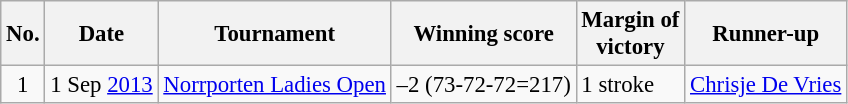<table class="wikitable" style="font-size:95%;">
<tr>
<th>No.</th>
<th>Date</th>
<th>Tournament</th>
<th>Winning score</th>
<th>Margin of<br>victory</th>
<th>Runner-up</th>
</tr>
<tr>
<td align=center>1</td>
<td align=right>1 Sep <a href='#'>2013</a></td>
<td><a href='#'>Norrporten Ladies Open</a></td>
<td>–2 (73-72-72=217)</td>
<td>1 stroke</td>
<td> <a href='#'>Chrisje De Vries</a></td>
</tr>
</table>
